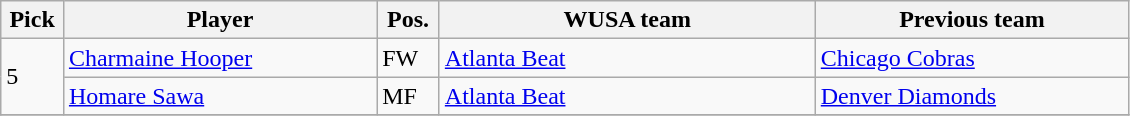<table class="wikitable">
<tr>
<th width="5%">Pick</th>
<th width="25%">Player</th>
<th width="5%">Pos.</th>
<th width="30%">WUSA team</th>
<th width="25%">Previous team</th>
</tr>
<tr>
<td rowspan=2>5</td>
<td> <a href='#'>Charmaine Hooper</a></td>
<td>FW</td>
<td><a href='#'>Atlanta Beat</a></td>
<td><a href='#'>Chicago Cobras</a></td>
</tr>
<tr>
<td> <a href='#'>Homare Sawa</a></td>
<td>MF</td>
<td><a href='#'>Atlanta Beat</a></td>
<td><a href='#'>Denver Diamonds</a></td>
</tr>
<tr>
</tr>
</table>
